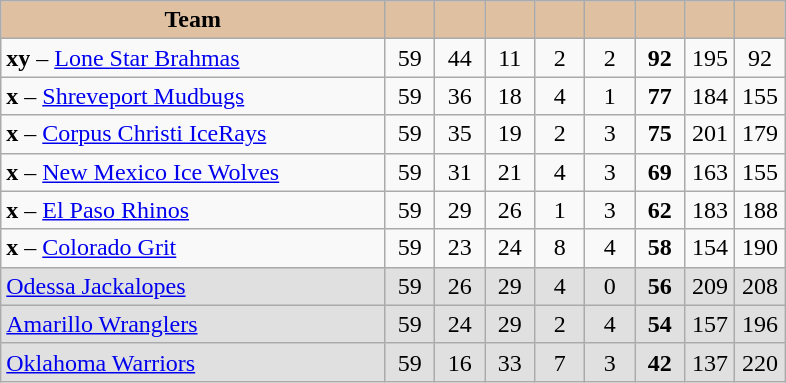<table class="wikitable" style="text-align:center">
<tr>
<th style="background:#dfc0a1; width:46%;">Team</th>
<th style="background:#dfc0a1; width:6%;"></th>
<th style="background:#dfc0a1; width:6%;"></th>
<th style="background:#dfc0a1; width:6%;"></th>
<th style="background:#dfc0a1; width:6%;"></th>
<th style="background:#dfc0a1; width:6%;"></th>
<th style="background:#dfc0a1; width:6%;"></th>
<th style="background:#dfc0a1; width:6%;"></th>
<th style="background:#dfc0a1; width:6%;"></th>
</tr>
<tr>
<td align=left><strong>xy</strong> – <a href='#'>Lone Star Brahmas</a></td>
<td>59</td>
<td>44</td>
<td>11</td>
<td>2</td>
<td>2</td>
<td><strong>92</strong></td>
<td>195</td>
<td>92</td>
</tr>
<tr>
<td align=left><strong>x</strong> – <a href='#'>Shreveport Mudbugs</a></td>
<td>59</td>
<td>36</td>
<td>18</td>
<td>4</td>
<td>1</td>
<td><strong>77</strong></td>
<td>184</td>
<td>155</td>
</tr>
<tr>
<td align=left><strong>x</strong> – <a href='#'>Corpus Christi IceRays</a></td>
<td>59</td>
<td>35</td>
<td>19</td>
<td>2</td>
<td>3</td>
<td><strong>75</strong></td>
<td>201</td>
<td>179</td>
</tr>
<tr>
<td align=left><strong>x</strong> – <a href='#'>New Mexico Ice Wolves</a></td>
<td>59</td>
<td>31</td>
<td>21</td>
<td>4</td>
<td>3</td>
<td><strong>69</strong></td>
<td>163</td>
<td>155</td>
</tr>
<tr>
<td align=left><strong>x</strong> – <a href='#'>El Paso Rhinos</a></td>
<td>59</td>
<td>29</td>
<td>26</td>
<td>1</td>
<td>3</td>
<td><strong>62</strong></td>
<td>183</td>
<td>188</td>
</tr>
<tr>
<td align=left><strong>x</strong> – <a href='#'>Colorado Grit</a></td>
<td>59</td>
<td>23</td>
<td>24</td>
<td>8</td>
<td>4</td>
<td><strong>58</strong></td>
<td>154</td>
<td>190</td>
</tr>
<tr bgcolor=e0e0e0>
<td align=left><a href='#'>Odessa Jackalopes</a></td>
<td>59</td>
<td>26</td>
<td>29</td>
<td>4</td>
<td>0</td>
<td><strong>56</strong></td>
<td>209</td>
<td>208</td>
</tr>
<tr bgcolor=e0e0e0>
<td align=left><a href='#'>Amarillo Wranglers</a></td>
<td>59</td>
<td>24</td>
<td>29</td>
<td>2</td>
<td>4</td>
<td><strong>54</strong></td>
<td>157</td>
<td>196</td>
</tr>
<tr bgcolor=e0e0e0>
<td align=left><a href='#'>Oklahoma Warriors</a></td>
<td>59</td>
<td>16</td>
<td>33</td>
<td>7</td>
<td>3</td>
<td><strong>42</strong></td>
<td>137</td>
<td>220</td>
</tr>
</table>
